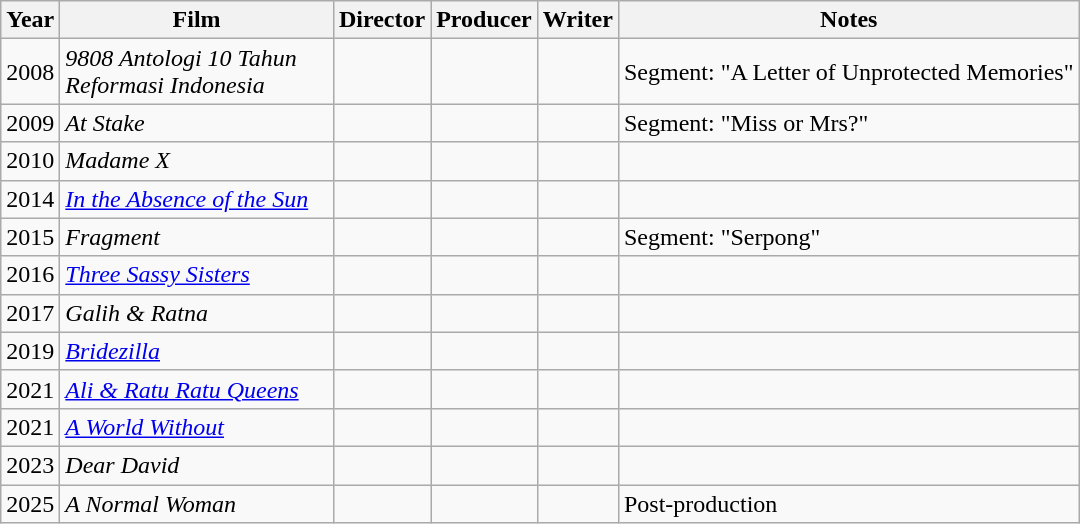<table class="wikitable sortable">
<tr>
<th style="width:30px;">Year</th>
<th style="width:175px;">Film</th>
<th style="width:30px;">Director</th>
<th style="width:30px;">Producer</th>
<th style="width:30px;">Writer</th>
<th>Notes</th>
</tr>
<tr>
<td>2008</td>
<td><em>9808 Antologi 10 Tahun Reformasi Indonesia</em></td>
<td></td>
<td></td>
<td></td>
<td>Segment: "A Letter of Unprotected Memories"</td>
</tr>
<tr>
<td>2009</td>
<td><em>At Stake</em></td>
<td></td>
<td></td>
<td></td>
<td>Segment: "Miss or Mrs?"</td>
</tr>
<tr>
<td>2010</td>
<td><em>Madame X</em></td>
<td></td>
<td></td>
<td></td>
<td></td>
</tr>
<tr>
<td>2014</td>
<td><em><a href='#'>In the Absence of the Sun</a></em></td>
<td></td>
<td></td>
<td></td>
<td></td>
</tr>
<tr>
<td>2015</td>
<td><em>Fragment</em></td>
<td></td>
<td></td>
<td></td>
<td>Segment: "Serpong"</td>
</tr>
<tr>
<td>2016</td>
<td><em><a href='#'>Three Sassy Sisters</a></em></td>
<td></td>
<td></td>
<td></td>
<td></td>
</tr>
<tr>
<td>2017</td>
<td><em>Galih & Ratna</em></td>
<td></td>
<td></td>
<td></td>
<td></td>
</tr>
<tr>
<td>2019</td>
<td><em><a href='#'>Bridezilla</a></em></td>
<td></td>
<td></td>
<td></td>
<td></td>
</tr>
<tr>
<td>2021</td>
<td><em><a href='#'>Ali & Ratu Ratu Queens</a></em></td>
<td></td>
<td></td>
<td></td>
<td></td>
</tr>
<tr>
<td>2021</td>
<td><em><a href='#'>A World Without</a></em></td>
<td></td>
<td></td>
<td></td>
<td></td>
</tr>
<tr>
<td>2023</td>
<td><em>Dear David</em></td>
<td></td>
<td></td>
<td></td>
<td></td>
</tr>
<tr>
<td>2025</td>
<td><em>A Normal Woman</em></td>
<td></td>
<td></td>
<td></td>
<td>Post-production</td>
</tr>
</table>
